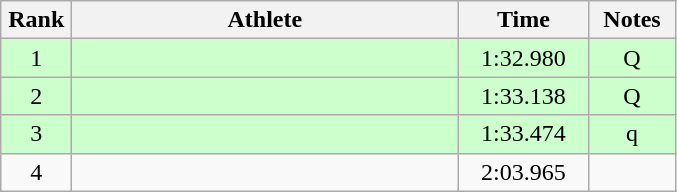<table class=wikitable style="text-align:center">
<tr>
<th width=40>Rank</th>
<th width=250>Athlete</th>
<th width=80>Time</th>
<th width=50>Notes</th>
</tr>
<tr bgcolor="ccffcc">
<td>1</td>
<td align=left></td>
<td>1:32.980</td>
<td>Q</td>
</tr>
<tr bgcolor="ccffcc">
<td>2</td>
<td align=left></td>
<td>1:33.138</td>
<td>Q</td>
</tr>
<tr bgcolor="ccffcc">
<td>3</td>
<td align=left></td>
<td>1:33.474</td>
<td>q</td>
</tr>
<tr>
<td>4</td>
<td align=left></td>
<td>2:03.965</td>
<td></td>
</tr>
</table>
